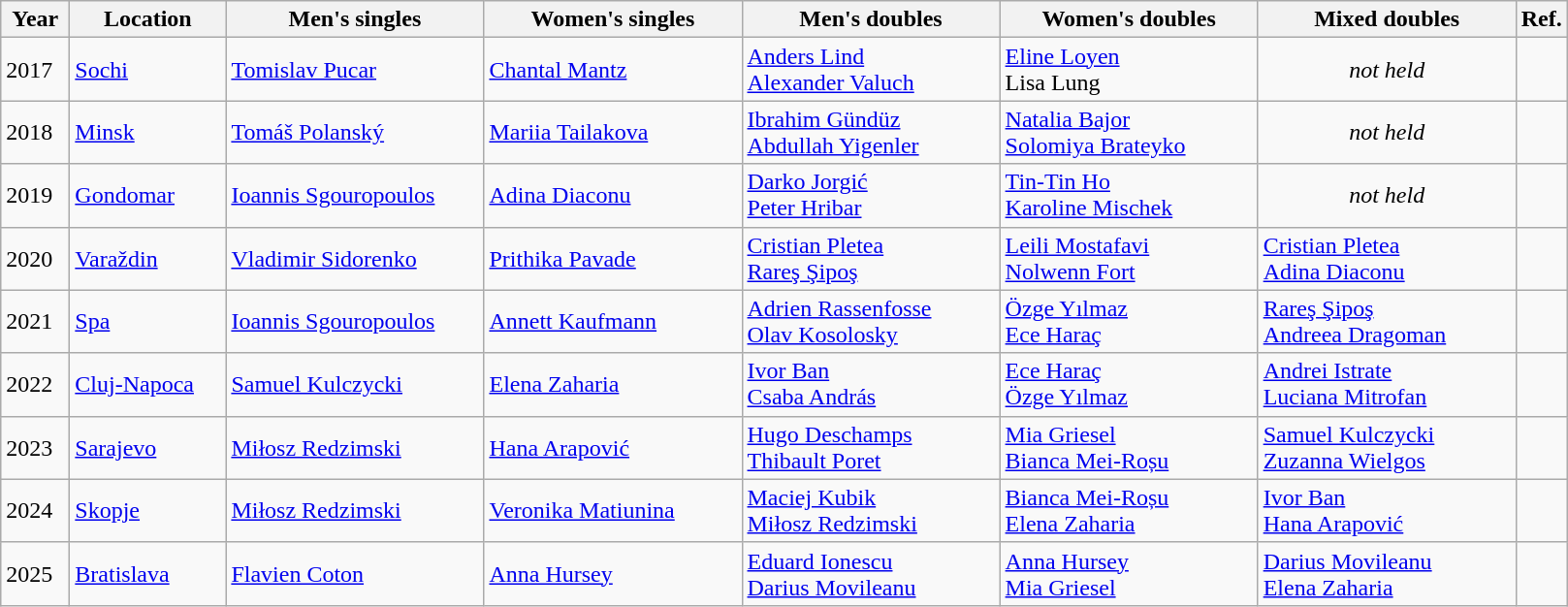<table class="wikitable">
<tr>
<th width="40">Year</th>
<th width="100">Location</th>
<th width="170">Men's singles</th>
<th width="170">Women's singles</th>
<th width="170">Men's doubles</th>
<th width="170">Women's doubles</th>
<th width="170">Mixed doubles</th>
<th width="15">Ref.</th>
</tr>
<tr>
<td>2017</td>
<td> <a href='#'>Sochi</a></td>
<td> <a href='#'>Tomislav Pucar</a></td>
<td> <a href='#'>Chantal Mantz</a></td>
<td> <a href='#'>Anders Lind</a><br> <a href='#'>Alexander Valuch</a></td>
<td> <a href='#'>Eline Loyen</a><br> Lisa Lung</td>
<td align=center><em>not held</em></td>
<td></td>
</tr>
<tr>
<td>2018</td>
<td> <a href='#'>Minsk</a></td>
<td> <a href='#'>Tomáš Polanský</a></td>
<td> <a href='#'>Mariia Tailakova</a></td>
<td> <a href='#'>Ibrahim Gündüz</a><br> <a href='#'>Abdullah Yigenler</a></td>
<td> <a href='#'>Natalia Bajor</a><br> <a href='#'>Solomiya Brateyko</a></td>
<td align=center><em>not held</em></td>
<td></td>
</tr>
<tr>
<td>2019</td>
<td> <a href='#'>Gondomar</a></td>
<td> <a href='#'>Ioannis Sgouropoulos</a></td>
<td> <a href='#'>Adina Diaconu</a></td>
<td> <a href='#'>Darko Jorgić</a><br> <a href='#'>Peter Hribar</a></td>
<td> <a href='#'>Tin-Tin Ho</a><br> <a href='#'>Karoline Mischek</a></td>
<td align=center><em>not held</em></td>
<td></td>
</tr>
<tr>
<td>2020</td>
<td> <a href='#'>Varaždin</a></td>
<td> <a href='#'>Vladimir Sidorenko</a></td>
<td> <a href='#'>Prithika Pavade</a></td>
<td> <a href='#'>Cristian Pletea</a><br> <a href='#'>Rareş Şipoş</a></td>
<td> <a href='#'>Leili Mostafavi</a><br> <a href='#'>Nolwenn Fort</a></td>
<td> <a href='#'>Cristian Pletea</a><br> <a href='#'>Adina Diaconu</a></td>
<td></td>
</tr>
<tr>
<td>2021</td>
<td> <a href='#'>Spa</a></td>
<td> <a href='#'>Ioannis Sgouropoulos</a></td>
<td> <a href='#'>Annett Kaufmann</a></td>
<td> <a href='#'>Adrien Rassenfosse</a><br> <a href='#'>Olav Kosolosky</a></td>
<td> <a href='#'>Özge Yılmaz</a><br> <a href='#'>Ece Haraç</a></td>
<td> <a href='#'>Rareş Şipoş</a><br> <a href='#'>Andreea Dragoman</a></td>
<td></td>
</tr>
<tr>
<td>2022</td>
<td> <a href='#'>Cluj-Napoca</a></td>
<td> <a href='#'>Samuel Kulczycki</a></td>
<td> <a href='#'>Elena Zaharia</a></td>
<td> <a href='#'>Ivor Ban</a><br> <a href='#'>Csaba András</a></td>
<td> <a href='#'>Ece Haraç</a><br> <a href='#'>Özge Yılmaz</a></td>
<td> <a href='#'>Andrei Istrate</a><br> <a href='#'>Luciana Mitrofan</a></td>
<td></td>
</tr>
<tr>
<td>2023</td>
<td> <a href='#'>Sarajevo</a></td>
<td> <a href='#'>Miłosz Redzimski</a></td>
<td> <a href='#'>Hana Arapović</a></td>
<td> <a href='#'>Hugo Deschamps</a><br> <a href='#'>Thibault Poret</a></td>
<td> <a href='#'>Mia Griesel</a><br> <a href='#'>Bianca Mei-Roșu</a></td>
<td> <a href='#'>Samuel Kulczycki</a><br> <a href='#'>Zuzanna Wielgos</a></td>
<td></td>
</tr>
<tr>
<td>2024</td>
<td> <a href='#'>Skopje</a></td>
<td> <a href='#'>Miłosz Redzimski</a></td>
<td> <a href='#'>Veronika Matiunina</a></td>
<td> <a href='#'>Maciej Kubik</a><br> <a href='#'>Miłosz Redzimski</a></td>
<td> <a href='#'>Bianca Mei-Roșu</a><br> <a href='#'>Elena Zaharia</a></td>
<td> <a href='#'>Ivor Ban</a><br> <a href='#'>Hana Arapović</a></td>
<td></td>
</tr>
<tr>
<td>2025</td>
<td> <a href='#'>Bratislava</a></td>
<td> <a href='#'>Flavien Coton</a></td>
<td> <a href='#'>Anna Hursey</a></td>
<td> <a href='#'>Eduard Ionescu</a><br> <a href='#'>Darius Movileanu</a></td>
<td> <a href='#'>Anna Hursey</a><br> <a href='#'>Mia Griesel</a></td>
<td> <a href='#'>Darius Movileanu</a><br> <a href='#'>Elena Zaharia</a></td>
<td></td>
</tr>
</table>
